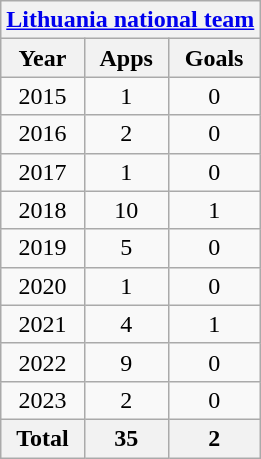<table class="wikitable" style="text-align:center">
<tr>
<th colspan=3><a href='#'>Lithuania national team</a></th>
</tr>
<tr>
<th>Year</th>
<th>Apps</th>
<th>Goals</th>
</tr>
<tr>
<td>2015</td>
<td>1</td>
<td>0</td>
</tr>
<tr>
<td>2016</td>
<td>2</td>
<td>0</td>
</tr>
<tr>
<td>2017</td>
<td>1</td>
<td>0</td>
</tr>
<tr>
<td>2018</td>
<td>10</td>
<td>1</td>
</tr>
<tr>
<td>2019</td>
<td>5</td>
<td>0</td>
</tr>
<tr>
<td>2020</td>
<td>1</td>
<td>0</td>
</tr>
<tr>
<td>2021</td>
<td>4</td>
<td>1</td>
</tr>
<tr>
<td>2022</td>
<td>9</td>
<td>0</td>
</tr>
<tr>
<td>2023</td>
<td>2</td>
<td>0</td>
</tr>
<tr>
<th>Total</th>
<th>35</th>
<th>2</th>
</tr>
</table>
